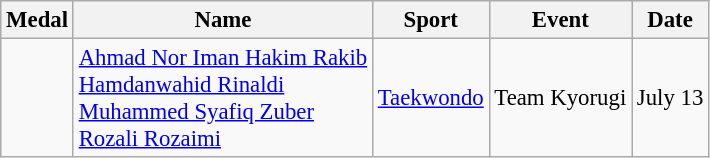<table class="wikitable sortable" style="font-size: 95%;">
<tr>
<th>Medal</th>
<th>Name</th>
<th>Sport</th>
<th>Event</th>
<th>Date</th>
</tr>
<tr>
<td></td>
<td><a href='#'>Ahmad Nor Iman Hakim Rakib</a><br><a href='#'>Hamdanwahid Rinaldi</a><br><a href='#'>Muhammed Syafiq Zuber</a><br><a href='#'>Rozali Rozaimi</a></td>
<td><a href='#'>Taekwondo</a></td>
<td>Team Kyorugi</td>
<td>July 13</td>
</tr>
</table>
